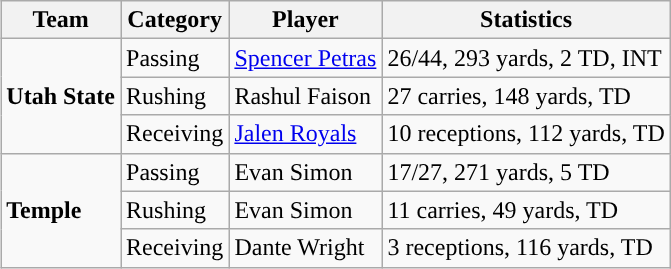<table class="wikitable" style="float: right;">
<tr>
<th>Team</th>
<th>Category</th>
<th>Player</th>
<th>Statistics</th>
</tr>
<tr>
<td rowspan=3><strong>Utah State</strong></td>
<td>Passing</td>
<td><a href='#'>Spencer Petras</a></td>
<td>26/44, 293 yards, 2 TD, INT</td>
</tr>
<tr>
<td>Rushing</td>
<td>Rashul Faison</td>
<td>27 carries, 148 yards, TD</td>
</tr>
<tr>
<td>Receiving</td>
<td><a href='#'>Jalen Royals</a></td>
<td>10 receptions, 112 yards, TD</td>
</tr>
<tr>
<td rowspan=3><strong>Temple</strong></td>
<td>Passing</td>
<td>Evan Simon</td>
<td>17/27, 271 yards, 5 TD</td>
</tr>
<tr>
<td>Rushing</td>
<td>Evan Simon</td>
<td>11 carries, 49 yards, TD</td>
</tr>
<tr>
<td>Receiving</td>
<td>Dante Wright</td>
<td>3 receptions, 116 yards, TD</td>
</tr>
</table>
